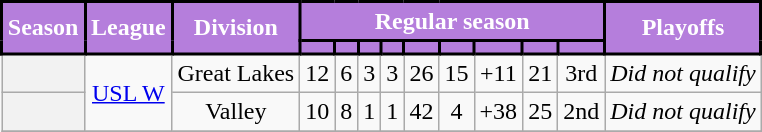<table class="wikitable" style="text-align:center;">
<tr>
<th rowspan=2 style="background:#B57EDC; color:white; border:2px solid black;" scope="col">Season</th>
<th rowspan=2 style="background:#B57EDC; color:white; border:2px solid black;" scope="col">League</th>
<th rowspan=2 style="background:#B57EDC; color:white; border:2px solid black;" scope="col">Division</th>
<th colspan=9 style="background:#B57EDC; color:white; border:2px solid black;" scope="colgroup">Regular season</th>
<th rowspan=2 style="background:#B57EDC; color:white; border:2px solid black;" scope="col">Playoffs</th>
</tr>
<tr>
<th style="background:#B57EDC; color:white; border:2px solid black;" scope="col"></th>
<th style="background:#B57EDC; color:white; border:2px solid black;" scope="col"></th>
<th style="background:#B57EDC; color:white; border:2px solid black;" scope="col"></th>
<th style="background:#B57EDC; color:white; border:2px solid black;" scope="col"></th>
<th style="background:#B57EDC; color:white; border:2px solid black;" scope="col"></th>
<th style="background:#B57EDC; color:white; border:2px solid black;" scope="col"></th>
<th style="background:#B57EDC; color:white; border:2px solid black;" scope="col"></th>
<th style="background:#B57EDC; color:white; border:2px solid black;" scope="col"></th>
<th style="background:#B57EDC; color:white; border:2px solid black;" scope="col"></th>
</tr>
<tr>
<th scope="row"></th>
<td rowspan=2><a href='#'>USL W</a></td>
<td>Great Lakes</td>
<td>12</td>
<td>6</td>
<td>3</td>
<td>3</td>
<td>26</td>
<td>15</td>
<td>+11</td>
<td>21</td>
<td>3rd</td>
<td><em>Did not qualify</em></td>
</tr>
<tr>
<th scope="row"></th>
<td>Valley</td>
<td>10</td>
<td>8</td>
<td>1</td>
<td>1</td>
<td>42</td>
<td>4</td>
<td>+38</td>
<td>25</td>
<td>2nd</td>
<td><em>Did not qualify</em></td>
</tr>
<tr>
</tr>
</table>
